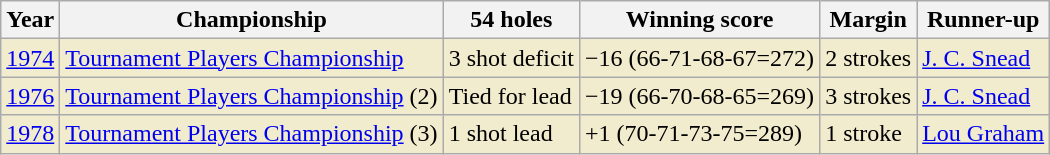<table class="wikitable">
<tr>
<th>Year</th>
<th>Championship</th>
<th>54 holes</th>
<th>Winning score</th>
<th>Margin</th>
<th>Runner-up</th>
</tr>
<tr style="background:#f2ecce;">
<td><a href='#'>1974</a></td>
<td><a href='#'>Tournament Players Championship</a></td>
<td>3 shot deficit</td>
<td>−16 (66-71-68-67=272)</td>
<td>2 strokes</td>
<td> <a href='#'>J. C. Snead</a></td>
</tr>
<tr style="background:#f2ecce;">
<td><a href='#'>1976</a></td>
<td><a href='#'>Tournament Players Championship</a> (2)</td>
<td>Tied for lead</td>
<td>−19 (66-70-68-65=269)</td>
<td>3 strokes</td>
<td> <a href='#'>J. C. Snead</a></td>
</tr>
<tr style="background:#f2ecce;">
<td><a href='#'>1978</a></td>
<td><a href='#'>Tournament Players Championship</a> (3)</td>
<td>1 shot lead</td>
<td>+1 (70-71-73-75=289)</td>
<td>1 stroke</td>
<td> <a href='#'>Lou Graham</a></td>
</tr>
</table>
